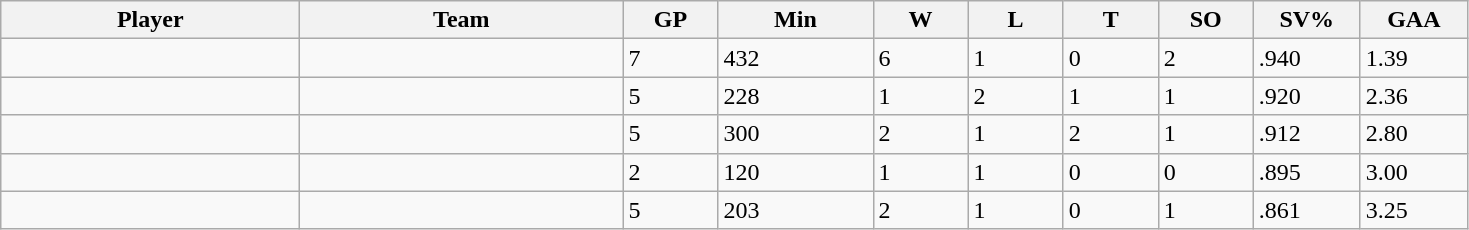<table class="wikitable sortable">
<tr>
<th style="width: 12em;">Player</th>
<th style="width: 13em;">Team</th>
<th style="width: 3.5em;">GP</th>
<th style="width: 6em;">Min</th>
<th style="width: 3.5em;">W</th>
<th style="width: 3.5em;">L</th>
<th style="width: 3.5em;">T</th>
<th style="width: 3.5em;">SO</th>
<th style="width: 4em;">SV%</th>
<th style="width: 4em;">GAA</th>
</tr>
<tr>
<td></td>
<td></td>
<td>7</td>
<td>432</td>
<td>6</td>
<td>1</td>
<td>0</td>
<td>2</td>
<td>.940</td>
<td>1.39</td>
</tr>
<tr>
<td></td>
<td></td>
<td>5</td>
<td>228</td>
<td>1</td>
<td>2</td>
<td>1</td>
<td>1</td>
<td>.920</td>
<td>2.36</td>
</tr>
<tr>
<td></td>
<td></td>
<td>5</td>
<td>300</td>
<td>2</td>
<td>1</td>
<td>2</td>
<td>1</td>
<td>.912</td>
<td>2.80</td>
</tr>
<tr>
<td></td>
<td></td>
<td>2</td>
<td>120</td>
<td>1</td>
<td>1</td>
<td>0</td>
<td>0</td>
<td>.895</td>
<td>3.00</td>
</tr>
<tr>
<td></td>
<td></td>
<td>5</td>
<td>203</td>
<td>2</td>
<td>1</td>
<td>0</td>
<td>1</td>
<td>.861</td>
<td>3.25</td>
</tr>
</table>
